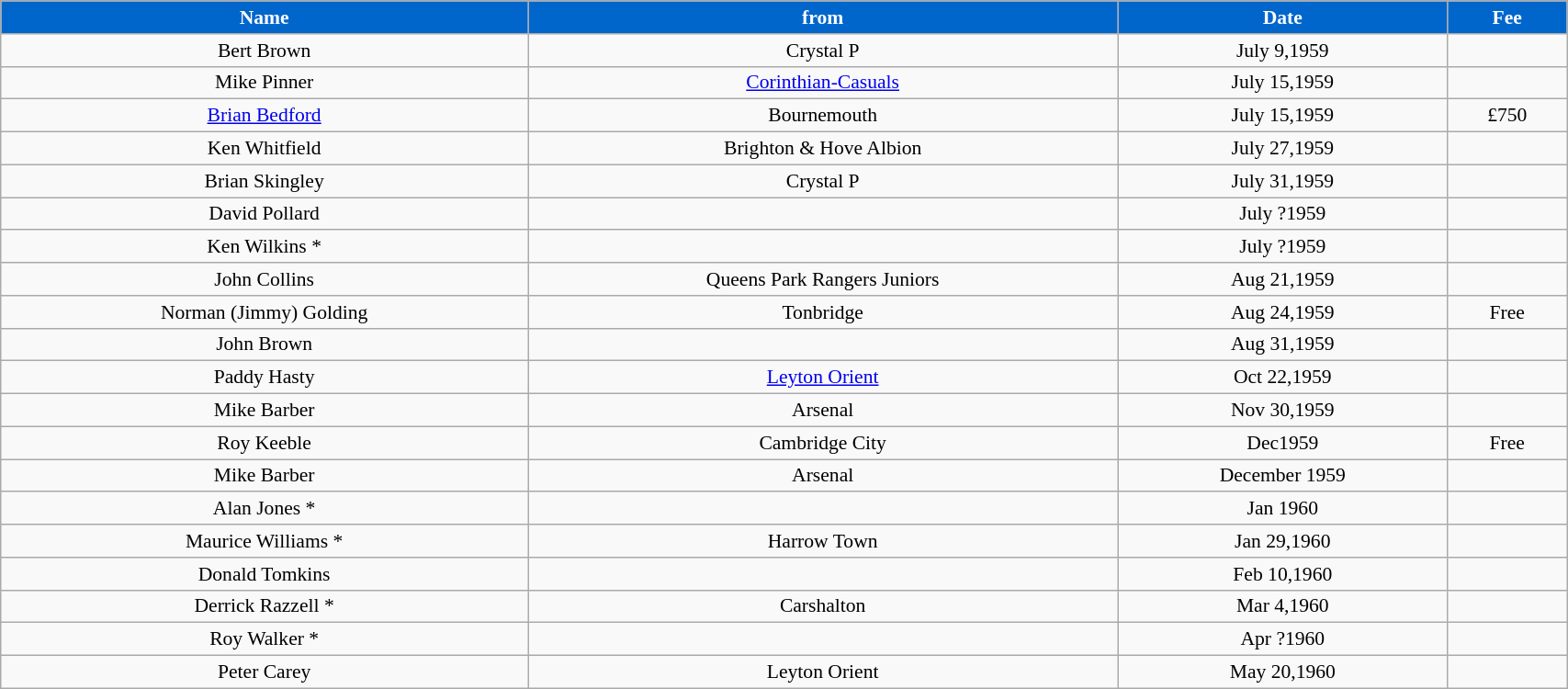<table class="wikitable" style="text-align:center; font-size:90%; width:90%;">
<tr>
<th style="background:#0066CC; color:#FFFFFF; text-align:center;"><strong>Name</strong></th>
<th style="background:#0066CC; color:#FFFFFF; text-align:center;">from</th>
<th style="background:#0066CC; color:#FFFFFF; text-align:center;">Date</th>
<th style="background:#0066CC; color:#FFFFFF; text-align:center;">Fee</th>
</tr>
<tr>
<td>Bert Brown</td>
<td>Crystal P</td>
<td>July 9,1959</td>
<td></td>
</tr>
<tr>
<td>Mike Pinner</td>
<td><a href='#'>Corinthian-Casuals</a></td>
<td>July 15,1959</td>
<td></td>
</tr>
<tr>
<td><a href='#'>Brian Bedford</a></td>
<td>Bournemouth</td>
<td>July 15,1959</td>
<td>£750</td>
</tr>
<tr>
<td>Ken Whitfield</td>
<td>Brighton & Hove Albion</td>
<td>July 27,1959</td>
<td></td>
</tr>
<tr>
<td>Brian Skingley</td>
<td>Crystal P</td>
<td>July 31,1959</td>
<td></td>
</tr>
<tr>
<td>David Pollard</td>
<td></td>
<td>July ?1959</td>
<td></td>
</tr>
<tr>
<td>Ken Wilkins *</td>
<td></td>
<td>July ?1959</td>
<td></td>
</tr>
<tr>
<td>John Collins</td>
<td>Queens Park Rangers Juniors</td>
<td>Aug 21,1959</td>
<td></td>
</tr>
<tr>
<td>Norman (Jimmy) Golding</td>
<td>Tonbridge</td>
<td>Aug 24,1959</td>
<td>Free</td>
</tr>
<tr>
<td>John Brown</td>
<td></td>
<td>Aug 31,1959</td>
<td></td>
</tr>
<tr>
<td>Paddy Hasty</td>
<td><a href='#'>Leyton Orient</a></td>
<td>Oct 22,1959</td>
<td></td>
</tr>
<tr>
<td>Mike Barber</td>
<td>Arsenal</td>
<td>Nov 30,1959</td>
<td></td>
</tr>
<tr>
<td>Roy Keeble</td>
<td>Cambridge City</td>
<td>Dec1959</td>
<td>Free</td>
</tr>
<tr>
<td>Mike Barber</td>
<td>Arsenal</td>
<td>December 1959</td>
<td></td>
</tr>
<tr>
<td>Alan Jones *</td>
<td></td>
<td>Jan 1960</td>
<td></td>
</tr>
<tr>
<td>Maurice Williams *</td>
<td>Harrow Town</td>
<td>Jan 29,1960</td>
<td></td>
</tr>
<tr>
<td>Donald Tomkins</td>
<td></td>
<td>Feb 10,1960</td>
<td></td>
</tr>
<tr>
<td>Derrick Razzell *</td>
<td>Carshalton</td>
<td>Mar 4,1960</td>
<td></td>
</tr>
<tr>
<td>Roy Walker *</td>
<td></td>
<td>Apr ?1960</td>
<td></td>
</tr>
<tr>
<td>Peter Carey</td>
<td>Leyton Orient</td>
<td>May 20,1960</td>
<td></td>
</tr>
</table>
